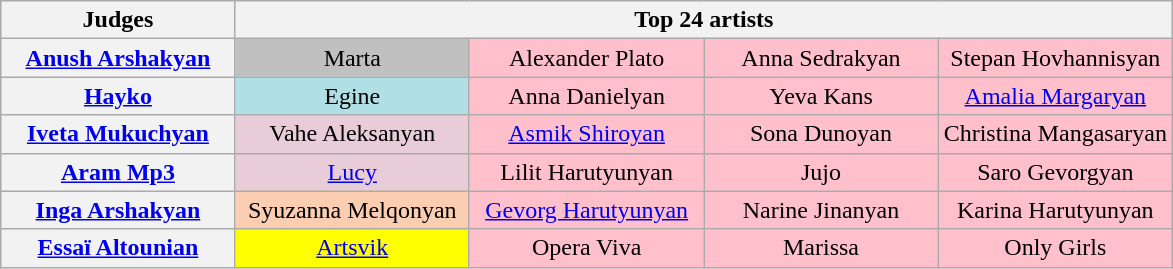<table class="wikitable" style="text-align:center;">
<tr>
<th scope="col" width="20%">Judges</th>
<th scope="col" colspan="4" width="80%">Top 24 artists</th>
</tr>
<tr>
<th scope="row"><a href='#'>Anush Arshakyan</a></th>
<td width="20%" bgcolor="silver">Marta</td>
<td width="20%" bgcolor="pink">Alexander Plato</td>
<td width="20%" bgcolor="pink">Anna Sedrakyan</td>
<td width="20%" bgcolor="pink">Stepan Hovhannisyan</td>
</tr>
<tr>
<th scope="row"><a href='#'>Hayko</a></th>
<td style="background:#B0E0E6">Egine</td>
<td style="background:pink">Anna Danielyan</td>
<td style="background:pink">Yeva Kans</td>
<td style="background:pink"><a href='#'>Amalia Margaryan</a></td>
</tr>
<tr>
<th scope="row"><a href='#'>Iveta Mukuchyan</a></th>
<td style="background:#E8CCD7">Vahe Aleksanyan</td>
<td style="background:pink"><a href='#'>Asmik Shiroyan</a></td>
<td style="background:pink">Sona Dunoyan</td>
<td style="background:pink">Christina Mangasaryan</td>
</tr>
<tr>
<th scope="row"><a href='#'>Aram Mp3</a></th>
<td style="background:#E8CCD7"><a href='#'>Lucy</a></td>
<td style="background:pink">Lilit Harutyunyan</td>
<td style="background:pink">Jujo</td>
<td style="background:pink">Saro Gevorgyan</td>
</tr>
<tr>
<th scope="row"><a href='#'>Inga Arshakyan</a></th>
<td style="background:#FBCEB1">Syuzanna Melqonyan</td>
<td style="background:pink"><a href='#'>Gevorg Harutyunyan</a></td>
<td style="background:pink">Narine Jinanyan</td>
<td style="background:pink">Karina Harutyunyan</td>
</tr>
<tr>
<th scope="row"><a href='#'>Essaï Altounian</a></th>
<td style="background:yellow"><a href='#'>Artsvik</a></td>
<td style="background:pink">Opera Viva</td>
<td style="background:pink">Marissa</td>
<td style="background:pink">Only Girls</td>
</tr>
</table>
